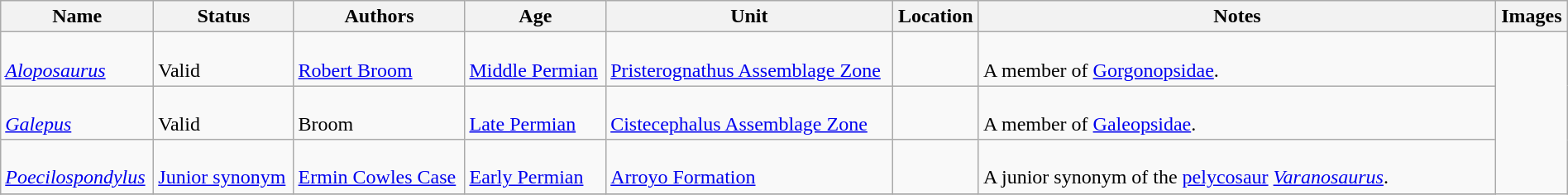<table class="wikitable sortable" align="center" width="100%">
<tr>
<th>Name</th>
<th>Status</th>
<th>Authors</th>
<th>Age</th>
<th>Unit</th>
<th>Location</th>
<th width="33%" class="unsortable">Notes</th>
<th class="unsortable">Images</th>
</tr>
<tr>
<td><br><em><a href='#'>Aloposaurus</a></em></td>
<td><br>Valid</td>
<td><br><a href='#'>Robert Broom</a></td>
<td><br><a href='#'>Middle Permian</a></td>
<td><br><a href='#'>Pristerognathus Assemblage Zone</a></td>
<td><br></td>
<td><br>A member of <a href='#'>Gorgonopsidae</a>.</td>
<td rowspan="99"><br></td>
</tr>
<tr>
<td><br><em><a href='#'>Galepus</a></em></td>
<td><br>Valid</td>
<td><br>Broom</td>
<td><br><a href='#'>Late Permian</a></td>
<td><br><a href='#'>Cistecephalus Assemblage Zone</a></td>
<td><br></td>
<td><br>A member of <a href='#'>Galeopsidae</a>.</td>
</tr>
<tr>
<td><br><em><a href='#'>Poecilospondylus</a></em></td>
<td><br><a href='#'>Junior synonym</a></td>
<td><br><a href='#'>Ermin Cowles Case</a></td>
<td><br><a href='#'>Early Permian</a></td>
<td><br><a href='#'>Arroyo Formation</a></td>
<td><br></td>
<td><br>A junior synonym of the <a href='#'>pelycosaur</a> <em><a href='#'>Varanosaurus</a></em>.</td>
</tr>
<tr>
</tr>
</table>
